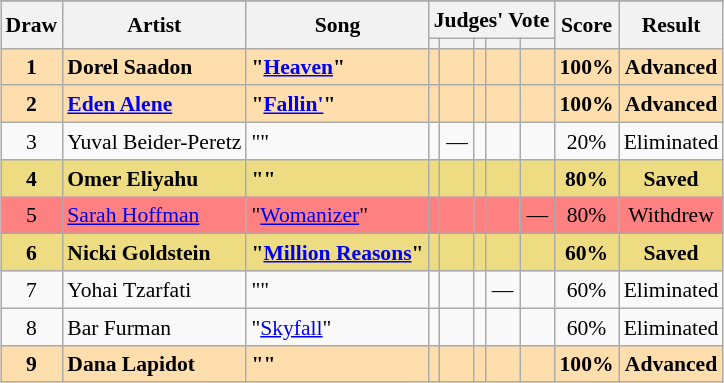<table class="sortable wikitable" style="margin: 1em auto 1em auto; text-align:center; font-size:90%; line-height:18px;">
<tr>
</tr>
<tr>
<th rowspan="2">Draw</th>
<th rowspan="2">Artist</th>
<th rowspan="2">Song</th>
<th colspan="5" class="unsortable">Judges' Vote</th>
<th rowspan="2">Score</th>
<th rowspan="2">Result</th>
</tr>
<tr>
<th class="unsortable"></th>
<th class="unsortable"></th>
<th class="unsortable"></th>
<th class="unsortable"></th>
<th class="unsortable"></th>
</tr>
<tr style="font-weight:bold; background:#FFDEAD;">
<td>1</td>
<td align="left">Dorel Saadon</td>
<td align="left">"<a href='#'>Heaven</a>"</td>
<td></td>
<td></td>
<td></td>
<td></td>
<td></td>
<td>100%</td>
<td>Advanced</td>
</tr>
<tr style="font-weight:bold; background:#FFDEAD;">
<td>2</td>
<td align="left"><a href='#'>Eden Alene</a></td>
<td align="left">"<a href='#'>Fallin'</a>"</td>
<td></td>
<td></td>
<td></td>
<td></td>
<td></td>
<td>100%</td>
<td>Advanced</td>
</tr>
<tr>
<td>3</td>
<td align="left">Yuval Beider-Peretz</td>
<td align="left">""</td>
<td></td>
<td>—</td>
<td></td>
<td></td>
<td></td>
<td>20%</td>
<td>Eliminated</td>
</tr>
<tr style="font-weight:bold; background:#eedc82;">
<td>4</td>
<td align="left">Omer Eliyahu</td>
<td align="left">""</td>
<td></td>
<td></td>
<td></td>
<td></td>
<td></td>
<td>80%</td>
<td>Saved</td>
</tr>
<tr style="background:#fe8080;">
<td>5</td>
<td align="left"><a href='#'>Sarah Hoffman</a></td>
<td align="left">"<a href='#'>Womanizer</a>"</td>
<td></td>
<td></td>
<td></td>
<td></td>
<td>—</td>
<td>80%</td>
<td>Withdrew</td>
</tr>
<tr style="font-weight:bold; background:#eedc82;">
<td>6</td>
<td align="left">Nicki Goldstein</td>
<td align="left">"<a href='#'>Million Reasons</a>"</td>
<td></td>
<td></td>
<td></td>
<td></td>
<td></td>
<td>60%</td>
<td>Saved</td>
</tr>
<tr>
<td>7</td>
<td align="left">Yohai Tzarfati</td>
<td align="left">""</td>
<td></td>
<td></td>
<td></td>
<td>—</td>
<td></td>
<td>60%</td>
<td>Eliminated</td>
</tr>
<tr>
<td>8</td>
<td align="left">Bar Furman</td>
<td align="left">"<a href='#'>Skyfall</a>"</td>
<td></td>
<td></td>
<td></td>
<td></td>
<td></td>
<td>60%</td>
<td>Eliminated</td>
</tr>
<tr style="font-weight:bold; background:#FFDEAD;">
<td>9</td>
<td align="left">Dana Lapidot</td>
<td align="left">""</td>
<td></td>
<td></td>
<td></td>
<td></td>
<td></td>
<td>100%</td>
<td>Advanced</td>
</tr>
</table>
